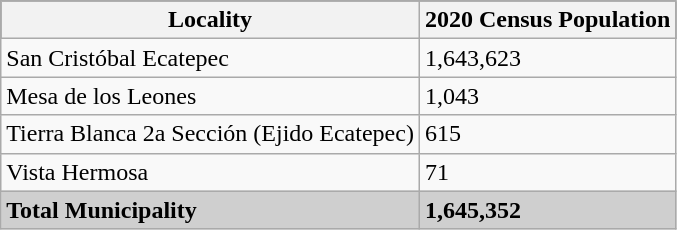<table class="wikitable">
<tr style="background:#000000; color:black;">
<th><strong>Locality</strong></th>
<th><strong>2020 Census Population</strong></th>
</tr>
<tr>
<td>San Cristóbal Ecatepec</td>
<td>1,643,623</td>
</tr>
<tr>
<td>Mesa de los Leones</td>
<td>1,043</td>
</tr>
<tr>
<td>Tierra Blanca 2a Sección (Ejido Ecatepec)</td>
<td>615</td>
</tr>
<tr>
<td>Vista Hermosa</td>
<td>71</td>
</tr>
<tr style="background:#CFCFCF;">
<td><strong>Total Municipality</strong></td>
<td><strong>1,645,352</strong></td>
</tr>
</table>
